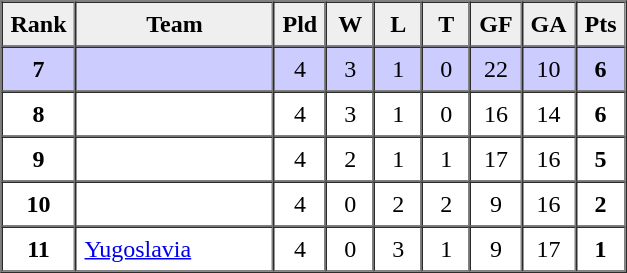<table border=1 cellpadding=5 cellspacing=0>
<tr>
<th bgcolor="#efefef" width="20">Rank</th>
<th bgcolor="#efefef" width="120">Team</th>
<th bgcolor="#efefef" width="20">Pld</th>
<th bgcolor="#efefef" width="20">W</th>
<th bgcolor="#efefef" width="20">L</th>
<th bgcolor="#efefef" width="20">T</th>
<th bgcolor="#efefef" width="20">GF</th>
<th bgcolor="#efefef" width="20">GA</th>
<th bgcolor="#efefef" width="20">Pts</th>
</tr>
<tr align=center bgcolor="ccccff">
<td><strong>7</strong></td>
<td align=left></td>
<td>4</td>
<td>3</td>
<td>1</td>
<td>0</td>
<td>22</td>
<td>10</td>
<td><strong>6</strong></td>
</tr>
<tr align=center>
<td><strong>8</strong></td>
<td align=left></td>
<td>4</td>
<td>3</td>
<td>1</td>
<td>0</td>
<td>16</td>
<td>14</td>
<td><strong>6</strong></td>
</tr>
<tr align=center>
<td><strong>9</strong></td>
<td align=left></td>
<td>4</td>
<td>2</td>
<td>1</td>
<td>1</td>
<td>17</td>
<td>16</td>
<td><strong>5</strong></td>
</tr>
<tr align=center>
<td><strong>10</strong></td>
<td align=left></td>
<td>4</td>
<td>0</td>
<td>2</td>
<td>2</td>
<td>9</td>
<td>16</td>
<td><strong>2</strong></td>
</tr>
<tr align=center>
<td><strong>11</strong></td>
<td align=left> <a href='#'>Yugoslavia</a></td>
<td>4</td>
<td>0</td>
<td>3</td>
<td>1</td>
<td>9</td>
<td>17</td>
<td><strong>1</strong></td>
</tr>
</table>
